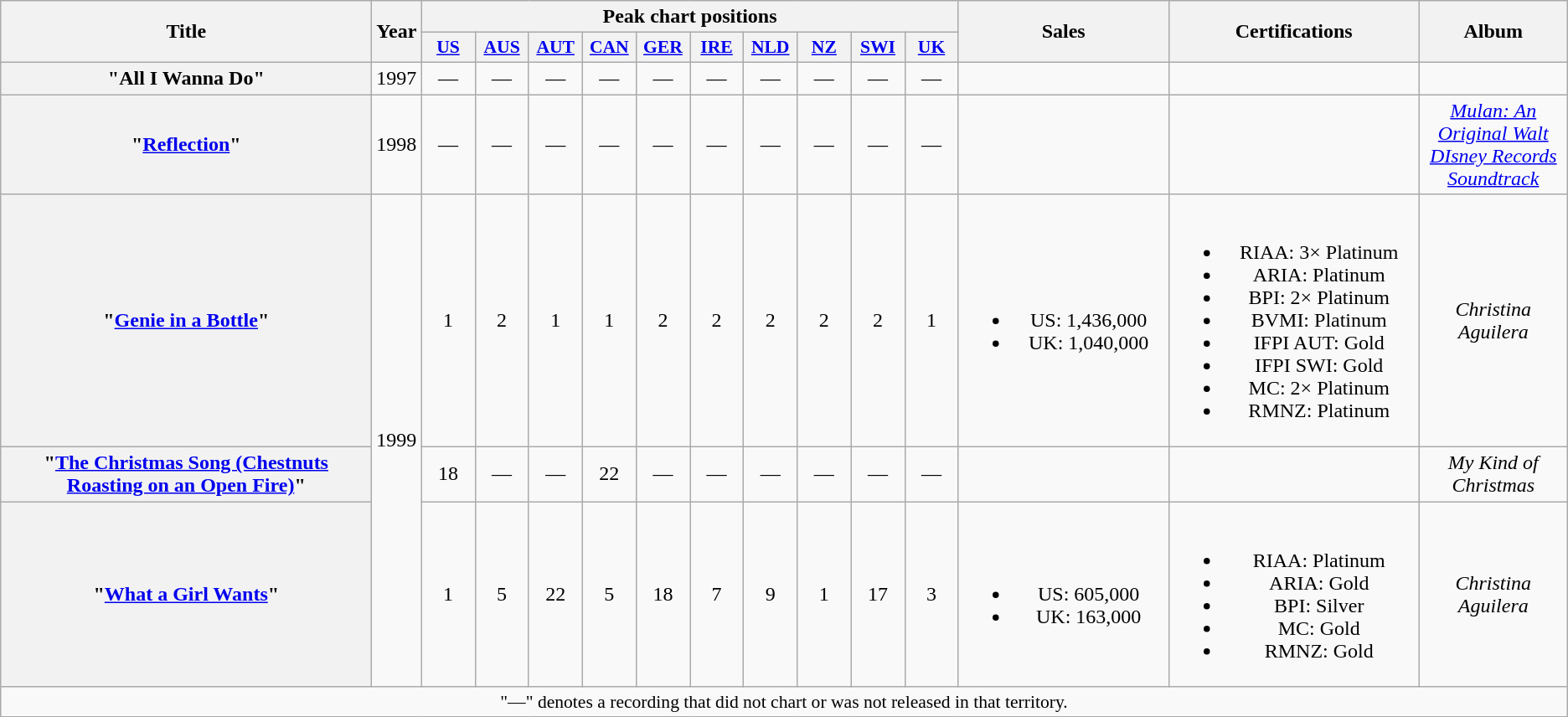<table class="wikitable plainrowheaders" style="text-align:center;" border="1">
<tr>
<th scope="col" rowspan="2" style="width:18em;">Title</th>
<th scope="col" rowspan="2">Year</th>
<th scope="col" colspan="10">Peak chart positions</th>
<th scope="col" rowspan="2" style="width:10em;">Sales</th>
<th scope="col" rowspan="2" style="width:12em;">Certifications</th>
<th scope="col" rowspan="2">Album</th>
</tr>
<tr>
<th scope="col" style="width:2.5em;font-size:90%;"><a href='#'>US</a><br></th>
<th scope="col" style="width:2.5em;font-size:90%;"><a href='#'>AUS</a><br></th>
<th scope="col" style="width:2.5em;font-size:90%;"><a href='#'>AUT</a><br></th>
<th scope="col" style="width:2.5em;font-size:90%;"><a href='#'>CAN</a><br></th>
<th scope="col" style="width:2.5em;font-size:90%;"><a href='#'>GER</a><br></th>
<th scope="col" style="width:2.5em;font-size:90%;"><a href='#'>IRE</a><br></th>
<th scope="col" style="width:2.5em;font-size:90%;"><a href='#'>NLD</a><br></th>
<th scope="col" style="width:2.5em;font-size:90%;"><a href='#'>NZ</a><br></th>
<th scope="col" style="width:2.5em;font-size:90%;"><a href='#'>SWI</a><br></th>
<th scope="col" style="width:2.5em;font-size:90%;"><a href='#'>UK</a><br></th>
</tr>
<tr>
<th scope="row">"All I Wanna Do" </th>
<td>1997</td>
<td>—</td>
<td>—</td>
<td>—</td>
<td>—</td>
<td>—</td>
<td>—</td>
<td>—</td>
<td>—</td>
<td>—</td>
<td>—</td>
<td></td>
<td></td>
<td></td>
</tr>
<tr>
<th scope="row">"<a href='#'>Reflection</a>"</th>
<td>1998</td>
<td>—</td>
<td>—</td>
<td>—</td>
<td>—</td>
<td>—</td>
<td>—</td>
<td>—</td>
<td>—</td>
<td>—</td>
<td>—</td>
<td></td>
<td></td>
<td><em><a href='#'>Mulan: An Original Walt DIsney Records Soundtrack</a></em></td>
</tr>
<tr>
<th scope="row">"<a href='#'>Genie in a Bottle</a>"</th>
<td rowspan="3">1999</td>
<td>1</td>
<td>2</td>
<td>1</td>
<td>1</td>
<td>2</td>
<td>2</td>
<td>2</td>
<td>2</td>
<td>2</td>
<td>1</td>
<td><br><ul><li>US: 1,436,000</li><li>UK: 1,040,000</li></ul></td>
<td><br><ul><li>RIAA: 3× Platinum</li><li>ARIA: Platinum</li><li>BPI: 2× Platinum</li><li>BVMI: Platinum</li><li>IFPI AUT: Gold</li><li>IFPI SWI: Gold</li><li>MC: 2× Platinum</li><li>RMNZ: Platinum</li></ul></td>
<td><em>Christina Aguilera</em></td>
</tr>
<tr>
<th scope="row">"<a href='#'>The Christmas Song (Chestnuts Roasting on an Open Fire)</a>"</th>
<td>18</td>
<td>—</td>
<td>—</td>
<td>22</td>
<td>—</td>
<td>—</td>
<td>—</td>
<td>—</td>
<td>—</td>
<td>—</td>
<td></td>
<td></td>
<td><em>My Kind of Christmas</em></td>
</tr>
<tr>
<th scope="row">"<a href='#'>What a Girl Wants</a>"</th>
<td>1</td>
<td>5</td>
<td>22</td>
<td>5</td>
<td>18</td>
<td>7</td>
<td>9</td>
<td>1</td>
<td>17</td>
<td>3</td>
<td><br><ul><li>US: 605,000</li><li>UK: 163,000</li></ul></td>
<td><br><ul><li>RIAA: Platinum</li><li>ARIA: Gold</li><li>BPI: Silver</li><li>MC: Gold</li><li>RMNZ: Gold</li></ul></td>
<td><em>Christina Aguilera</em></td>
</tr>
<tr>
<td colspan="15" style="font-size:90%">"—" denotes a recording that did not chart or was not released in that territory.</td>
</tr>
</table>
